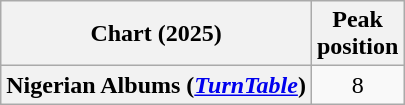<table class="wikitable sortable plainrowheaders" style="text-align:center">
<tr>
<th scope="col">Chart (2025)</th>
<th scope="col">Peak<br>position</th>
</tr>
<tr>
<th scope="row">Nigerian Albums (<a href='#'><em>TurnTable</em></a>)</th>
<td>8</td>
</tr>
</table>
